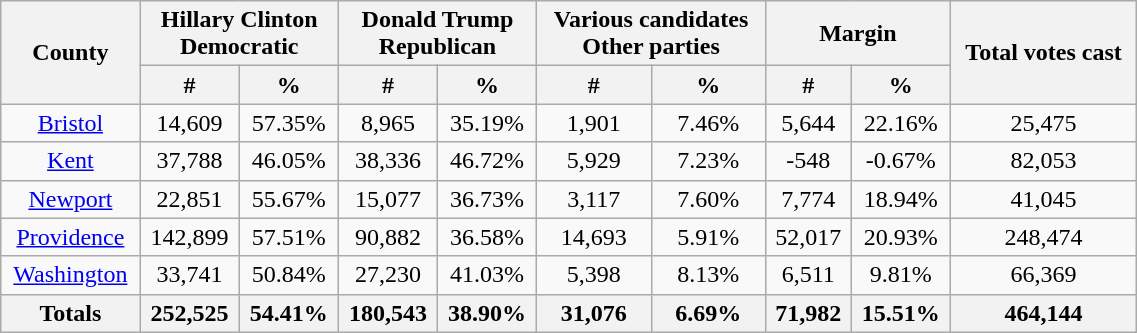<table width="60%"  class="wikitable sortable" style="text-align:center">
<tr>
<th style="text-align:center;" rowspan="2">County</th>
<th style="text-align:center;" colspan="2">Hillary Clinton<br>Democratic</th>
<th style="text-align:center;" colspan="2">Donald Trump<br>Republican</th>
<th style="text-align:center;" colspan="2">Various candidates<br>Other parties</th>
<th style="text-align:center;" colspan="2">Margin</th>
<th style="text-align:center;" rowspan="2">Total votes cast</th>
</tr>
<tr>
<th style="text-align:center;" data-sort-type="number">#</th>
<th style="text-align:center;" data-sort-type="number">%</th>
<th style="text-align:center;" data-sort-type="number">#</th>
<th style="text-align:center;" data-sort-type="number">%</th>
<th style="text-align:center;" data-sort-type="number">#</th>
<th style="text-align:center;" data-sort-type="number">%</th>
<th style="text-align:center;" data-sort-type="number">#</th>
<th style="text-align:center;" data-sort-type="number">%</th>
</tr>
<tr style="text-align:center;">
<td><a href='#'>Bristol</a></td>
<td>14,609</td>
<td>57.35%</td>
<td>8,965</td>
<td>35.19%</td>
<td>1,901</td>
<td>7.46%</td>
<td>5,644</td>
<td>22.16%</td>
<td>25,475</td>
</tr>
<tr style="text-align:center;">
<td><a href='#'>Kent</a></td>
<td>37,788</td>
<td>46.05%</td>
<td>38,336</td>
<td>46.72%</td>
<td>5,929</td>
<td>7.23%</td>
<td>-548</td>
<td>-0.67%</td>
<td>82,053</td>
</tr>
<tr style="text-align:center;">
<td><a href='#'>Newport</a></td>
<td>22,851</td>
<td>55.67%</td>
<td>15,077</td>
<td>36.73%</td>
<td>3,117</td>
<td>7.60%</td>
<td>7,774</td>
<td>18.94%</td>
<td>41,045</td>
</tr>
<tr style="text-align:center;">
<td><a href='#'>Providence</a></td>
<td>142,899</td>
<td>57.51%</td>
<td>90,882</td>
<td>36.58%</td>
<td>14,693</td>
<td>5.91%</td>
<td>52,017</td>
<td>20.93%</td>
<td>248,474</td>
</tr>
<tr style="text-align:center;">
<td><a href='#'>Washington</a></td>
<td>33,741</td>
<td>50.84%</td>
<td>27,230</td>
<td>41.03%</td>
<td>5,398</td>
<td>8.13%</td>
<td>6,511</td>
<td>9.81%</td>
<td>66,369</td>
</tr>
<tr>
<th>Totals</th>
<th>252,525</th>
<th>54.41%</th>
<th>180,543</th>
<th>38.90%</th>
<th>31,076</th>
<th>6.69%</th>
<th>71,982</th>
<th>15.51%</th>
<th>464,144</th>
</tr>
</table>
